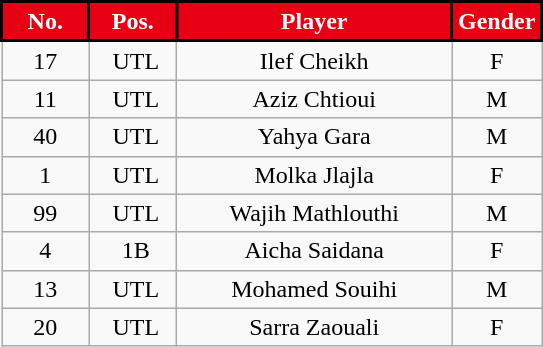<table class="wikitable" style="text-align: center;">
<tr>
<th style="background:#E70013; color:#FFFFFF; border:2px solid #000000; width: 50px;">No.</th>
<th style="background:#E70013; color:#FFFFFF; border:2px solid #000000; width: 50px;">Pos.</th>
<th style="background:#E70013; color:#FFFFFF; border:2px solid #000000; width: 175px;">Player</th>
<th style="background:#E70013; color:#FFFFFF; border:2px solid #000000; width: 50px;">Gender</th>
</tr>
<tr>
<td>17</td>
<td> UTL</td>
<td>Ilef Cheikh</td>
<td>F</td>
</tr>
<tr>
<td>11</td>
<td> UTL</td>
<td>Aziz Chtioui</td>
<td>M</td>
</tr>
<tr>
<td>40</td>
<td> UTL</td>
<td>Yahya Gara</td>
<td>M</td>
</tr>
<tr>
<td>1</td>
<td> UTL</td>
<td>Molka Jlajla</td>
<td>F</td>
</tr>
<tr>
<td>99</td>
<td> UTL</td>
<td>Wajih Mathlouthi</td>
<td>M</td>
</tr>
<tr>
<td>4</td>
<td> 1B</td>
<td>Aicha Saidana</td>
<td>F</td>
</tr>
<tr>
<td>13</td>
<td> UTL</td>
<td>Mohamed Souihi</td>
<td>M</td>
</tr>
<tr>
<td>20</td>
<td> UTL</td>
<td>Sarra Zaouali</td>
<td>F</td>
</tr>
</table>
